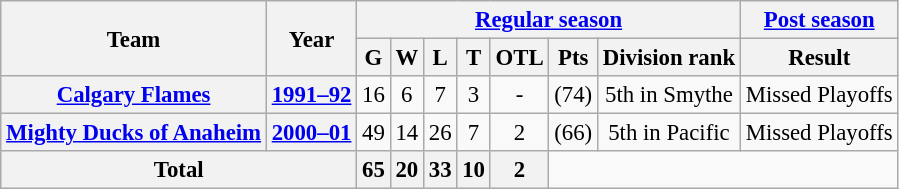<table class="wikitable" style="font-size: 95%; text-align:center;">
<tr>
<th rowspan=2>Team</th>
<th rowspan=2>Year</th>
<th colspan=7><a href='#'>Regular season</a></th>
<th colspan=1><a href='#'>Post season</a></th>
</tr>
<tr>
<th>G</th>
<th>W</th>
<th>L</th>
<th>T</th>
<th>OTL</th>
<th>Pts</th>
<th>Division rank</th>
<th>Result</th>
</tr>
<tr>
<th><a href='#'>Calgary Flames</a></th>
<th><a href='#'>1991–92</a></th>
<td>16</td>
<td>6</td>
<td>7</td>
<td>3</td>
<td>-</td>
<td>(74)</td>
<td>5th in Smythe</td>
<td>Missed Playoffs</td>
</tr>
<tr>
<th><a href='#'>Mighty Ducks of Anaheim</a></th>
<th><a href='#'>2000–01</a></th>
<td>49</td>
<td>14</td>
<td>26</td>
<td>7</td>
<td>2</td>
<td>(66)</td>
<td>5th in Pacific</td>
<td>Missed Playoffs</td>
</tr>
<tr>
<th colspan=2>Total</th>
<th>65</th>
<th>20</th>
<th>33</th>
<th>10</th>
<th>2</th>
</tr>
</table>
